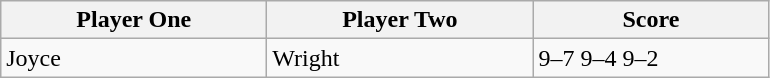<table class="wikitable">
<tr>
<th width=170>Player One</th>
<th width=170>Player Two</th>
<th width=150>Score</th>
</tr>
<tr>
<td> Joyce</td>
<td> Wright</td>
<td>9–7 9–4 9–2</td>
</tr>
</table>
